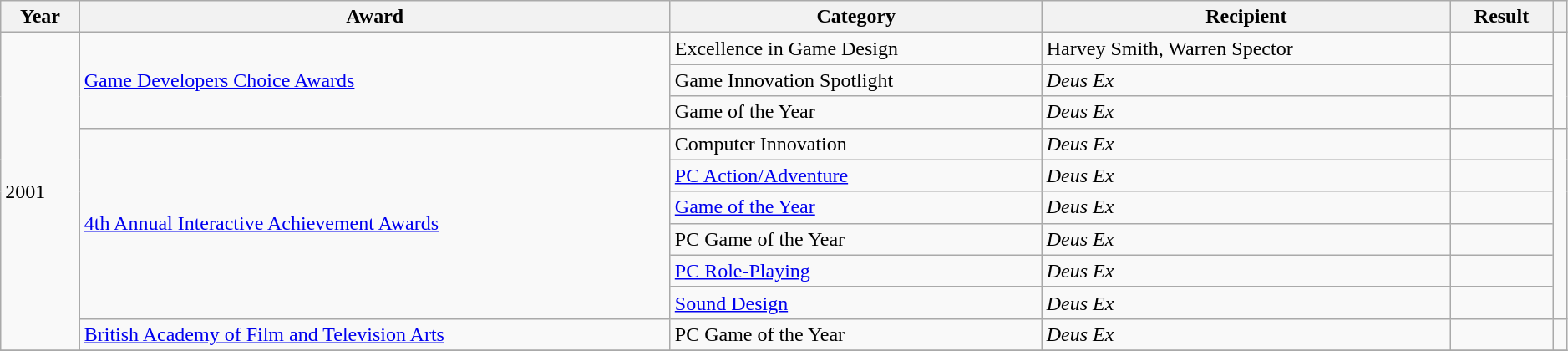<table class="wikitable sortable mw-collapsible" style="width:99%;">
<tr>
<th>Year</th>
<th>Award</th>
<th>Category</th>
<th>Recipient</th>
<th>Result</th>
<th class="unsortable"></th>
</tr>
<tr>
<td rowspan="10">2001</td>
<td rowspan="3"><a href='#'>Game Developers Choice Awards</a></td>
<td>Excellence in Game Design</td>
<td>Harvey Smith, Warren Spector</td>
<td></td>
<td rowspan="3" style="text-align:center;"></td>
</tr>
<tr>
<td>Game Innovation Spotlight</td>
<td><em>Deus Ex</em></td>
<td></td>
</tr>
<tr>
<td>Game of the Year</td>
<td><em>Deus Ex</em></td>
<td></td>
</tr>
<tr>
<td rowspan="6"><a href='#'>4th Annual Interactive Achievement Awards</a></td>
<td>Computer Innovation</td>
<td><em>Deus Ex</em></td>
<td></td>
<td rowspan="6" style="text-align:center;"></td>
</tr>
<tr>
<td><a href='#'>PC Action/Adventure</a></td>
<td><em>Deus Ex</em></td>
<td></td>
</tr>
<tr>
<td><a href='#'>Game of the Year</a></td>
<td><em>Deus Ex</em></td>
<td></td>
</tr>
<tr>
<td>PC Game of the Year</td>
<td><em>Deus Ex</em></td>
<td></td>
</tr>
<tr>
<td><a href='#'>PC Role-Playing</a></td>
<td><em>Deus Ex</em></td>
<td></td>
</tr>
<tr>
<td><a href='#'>Sound Design</a></td>
<td><em>Deus Ex</em></td>
<td></td>
</tr>
<tr>
<td><a href='#'>British Academy of Film and Television Arts</a></td>
<td>PC Game of the Year</td>
<td><em>Deus Ex</em></td>
<td></td>
<td style="text-align:center;"></td>
</tr>
<tr>
</tr>
</table>
